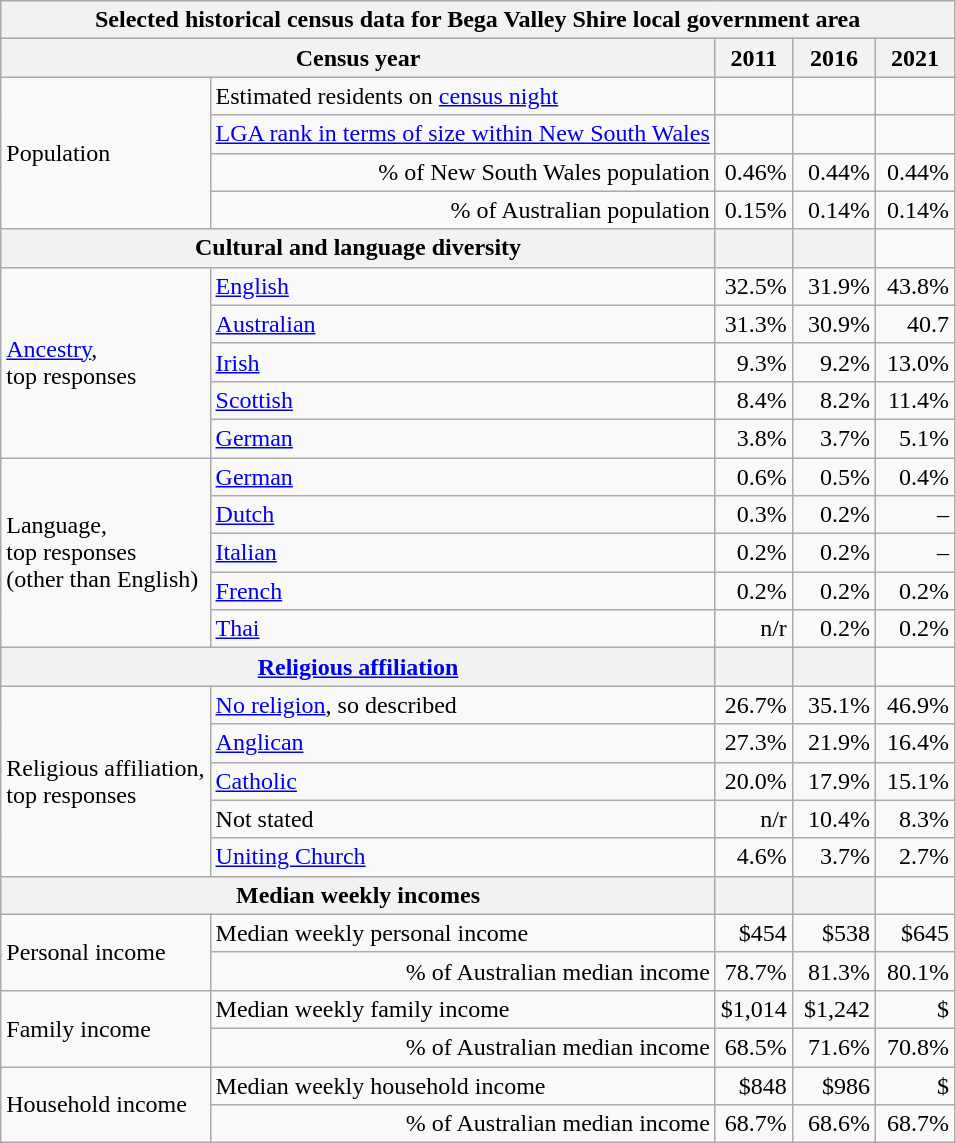<table class="wikitable">
<tr>
<th colspan=7>Selected historical census data for Bega Valley Shire local government area</th>
</tr>
<tr>
<th colspan=3>Census year</th>
<th>2011</th>
<th>2016</th>
<th>2021</th>
</tr>
<tr>
<td rowspan=4 colspan="2">Population</td>
<td>Estimated residents on <a href='#'>census night</a></td>
<td align="right"></td>
<td align="right"> </td>
<td align="right"> </td>
</tr>
<tr>
<td align="right"><a href='#'>LGA rank in terms of size within New South Wales</a></td>
<td align="right"></td>
<td align="right"> </td>
</tr>
<tr>
<td align="right">% of New South Wales population</td>
<td align="right">0.46%</td>
<td align="right"> 0.44%</td>
<td align="right"> 0.44%</td>
</tr>
<tr>
<td align="right">% of Australian population</td>
<td align="right">0.15%</td>
<td align="right"> 0.14%</td>
<td align="right"> 0.14%</td>
</tr>
<tr>
<th colspan=3>Cultural and language diversity</th>
<th></th>
<th></th>
</tr>
<tr>
<td rowspan=5 colspan=2><a href='#'>Ancestry</a>,<br>top responses</td>
<td><a href='#'>English</a></td>
<td align="right">32.5%</td>
<td align="right"> 31.9%</td>
<td align="right"> 43.8%</td>
</tr>
<tr>
<td><a href='#'>Australian</a></td>
<td align="right">31.3%</td>
<td align="right"> 30.9%</td>
<td align="right"> 40.7</td>
</tr>
<tr>
<td><a href='#'>Irish</a></td>
<td align="right">9.3%</td>
<td align="right"> 9.2%</td>
<td align="right"> 13.0%</td>
</tr>
<tr>
<td><a href='#'>Scottish</a></td>
<td align="right">8.4%</td>
<td align="right"> 8.2%</td>
<td align="right"> 11.4%</td>
</tr>
<tr>
<td><a href='#'>German</a></td>
<td align="right">3.8%</td>
<td align="right"> 3.7%</td>
<td align="right"> 5.1%</td>
</tr>
<tr>
<td rowspan=5 colspan=2>Language,<br>top responses<br>(other than English)</td>
<td><a href='#'>German</a></td>
<td align="right">0.6%</td>
<td align="right"> 0.5%</td>
<td align="right"> 0.4%</td>
</tr>
<tr>
<td><a href='#'>Dutch</a></td>
<td align="right">0.3%</td>
<td align="right"> 0.2%</td>
<td align="right">–</td>
</tr>
<tr>
<td><a href='#'>Italian</a></td>
<td align="right">0.2%</td>
<td align="right"> 0.2%</td>
<td align="right">–</td>
</tr>
<tr>
<td><a href='#'>French</a></td>
<td align="right">0.2%</td>
<td align="right"> 0.2%</td>
<td align="right"> 0.2%</td>
</tr>
<tr>
<td><a href='#'>Thai</a></td>
<td align="right">n/r</td>
<td align="right">0.2%</td>
<td align="right"> 0.2%</td>
</tr>
<tr>
<th colspan=3><a href='#'>Religious affiliation</a></th>
<th></th>
<th></th>
</tr>
<tr>
<td rowspan=5 colspan=2>Religious affiliation,<br>top responses</td>
<td><a href='#'>No religion</a>, so described</td>
<td align="right">26.7%</td>
<td align="right"> 35.1%</td>
<td align="right"> 46.9%</td>
</tr>
<tr>
<td><a href='#'>Anglican</a></td>
<td align="right">27.3%</td>
<td align="right"> 21.9%</td>
<td align="right"> 16.4%</td>
</tr>
<tr>
<td><a href='#'>Catholic</a></td>
<td align="right">20.0%</td>
<td align="right"> 17.9%</td>
<td align="right"> 15.1%</td>
</tr>
<tr>
<td>Not stated</td>
<td align="right">n/r</td>
<td align="right">10.4%</td>
<td align="right"> 8.3%</td>
</tr>
<tr>
<td><a href='#'>Uniting Church</a></td>
<td align="right">4.6%</td>
<td align="right"> 3.7%</td>
<td align="right"> 2.7%</td>
</tr>
<tr>
<th colspan=3>Median weekly incomes</th>
<th></th>
<th></th>
</tr>
<tr>
<td rowspan=2 colspan=2>Personal income</td>
<td>Median weekly personal income</td>
<td align="right">$454</td>
<td align="right"> $538</td>
<td align="right"> $645</td>
</tr>
<tr>
<td align="right">% of Australian median income</td>
<td align="right">78.7%</td>
<td align="right"> 81.3%</td>
<td align="right"> 80.1%</td>
</tr>
<tr>
<td rowspan=2 colspan=2>Family income</td>
<td>Median weekly family income</td>
<td align="right">$1,014</td>
<td align="right"> $1,242</td>
<td align="right"> $</td>
</tr>
<tr>
<td align="right">% of Australian median income</td>
<td align="right">68.5%</td>
<td align="right"> 71.6%</td>
<td align="right"> 70.8%</td>
</tr>
<tr>
<td rowspan=2 colspan=2>Household income</td>
<td>Median weekly household income</td>
<td align="right">$848</td>
<td align="right"> $986</td>
<td align="right"> $</td>
</tr>
<tr>
<td align="right">% of Australian median income</td>
<td align="right">68.7%</td>
<td align="right"> 68.6%</td>
<td align="right"> 68.7%</td>
</tr>
</table>
